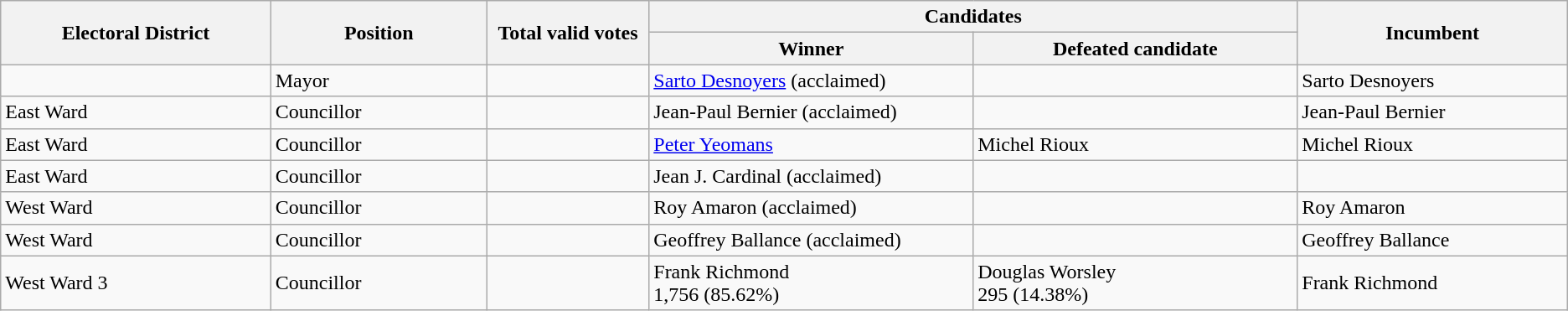<table class="wikitable">
<tr>
<th width=10% rowspan=2>Electoral District</th>
<th width=8% rowspan=2>Position</th>
<th width=6% rowspan=2>Total valid votes</th>
<th colspan=2>Candidates</th>
<th width=10% rowspan=2>Incumbent</th>
</tr>
<tr>
<th width=12% >Winner</th>
<th width=12% >Defeated candidate</th>
</tr>
<tr>
<td></td>
<td>Mayor</td>
<td></td>
<td><a href='#'>Sarto Desnoyers</a> (acclaimed)</td>
<td></td>
<td>Sarto Desnoyers</td>
</tr>
<tr>
<td>East Ward</td>
<td>Councillor</td>
<td></td>
<td>Jean-Paul Bernier (acclaimed)</td>
<td></td>
<td>Jean-Paul Bernier</td>
</tr>
<tr>
<td>East Ward</td>
<td>Councillor</td>
<td></td>
<td><a href='#'>Peter Yeomans</a></td>
<td>Michel Rioux</td>
<td>Michel Rioux</td>
</tr>
<tr>
<td>East Ward</td>
<td>Councillor</td>
<td></td>
<td>Jean J. Cardinal (acclaimed)</td>
<td></td>
<td></td>
</tr>
<tr>
<td>West Ward</td>
<td>Councillor</td>
<td></td>
<td>Roy Amaron (acclaimed)</td>
<td></td>
<td>Roy Amaron</td>
</tr>
<tr>
<td>West Ward</td>
<td>Councillor</td>
<td></td>
<td>Geoffrey Ballance (acclaimed)</td>
<td></td>
<td>Geoffrey Ballance</td>
</tr>
<tr>
<td>West Ward 3</td>
<td>Councillor</td>
<td></td>
<td>Frank Richmond<br>1,756 (85.62%)</td>
<td>Douglas Worsley<br>295 (14.38%)</td>
<td>Frank Richmond</td>
</tr>
</table>
